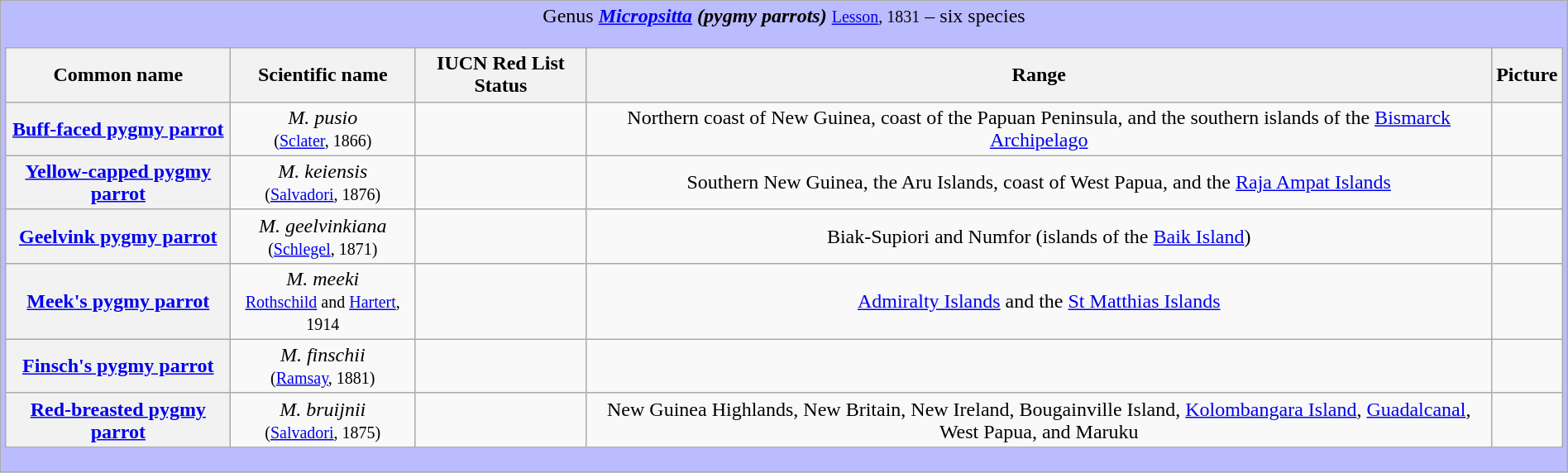<table class="wikitable" style="width:100%;text-align:center">
<tr>
<td colspan="100%" align="center" bgcolor="#BBBBFF">Genus <strong><em><a href='#'>Micropsitta</a> (pygmy parrots)</em></strong> <small><a href='#'>Lesson</a>, 1831</small> – six species<br><table class="wikitable sortable" style="width:100%;text-align:center">
<tr>
<th scope="col">Common name</th>
<th scope="col">Scientific name</th>
<th scope="col">IUCN Red List Status</th>
<th scope="col" class="unsortable">Range</th>
<th scope="col" class="unsortable">Picture</th>
</tr>
<tr>
<th scope="row"><a href='#'>Buff-faced pygmy parrot</a></th>
<td><em>M. pusio</em> <br><small>(<a href='#'>Sclater</a>, 1866)</small></td>
<td></td>
<td>Northern coast of New Guinea, coast of the Papuan Peninsula, and the southern islands of the <a href='#'>Bismarck Archipelago</a></td>
<td></td>
</tr>
<tr>
<th scope="row"><a href='#'>Yellow-capped pygmy parrot</a></th>
<td><em>M. keiensis</em> <br><small>(<a href='#'>Salvadori</a>, 1876)</small></td>
<td></td>
<td>Southern New Guinea, the Aru Islands, coast of West Papua, and the <a href='#'>Raja Ampat Islands</a></td>
<td></td>
</tr>
<tr>
<th scope="row"><a href='#'>Geelvink pygmy parrot</a></th>
<td><em>M. geelvinkiana</em> <br><small>(<a href='#'>Schlegel</a>, 1871)</small></td>
<td></td>
<td>Biak-Supiori and Numfor (islands of the <a href='#'>Baik Island</a>)</td>
<td></td>
</tr>
<tr>
<th scope="row"><a href='#'>Meek's pygmy parrot</a></th>
<td><em>M. meeki</em> <br><small><a href='#'>Rothschild</a> and <a href='#'>Hartert</a>, 1914</small></td>
<td></td>
<td><a href='#'>Admiralty Islands</a> and the <a href='#'>St Matthias Islands</a></td>
<td></td>
</tr>
<tr>
<th scope="row"><a href='#'>Finsch's pygmy parrot</a></th>
<td><em>M. finschii</em> <br><small>(<a href='#'>Ramsay</a>, 1881)</small></td>
<td></td>
<td></td>
<td></td>
</tr>
<tr>
<th scope="row"><a href='#'>Red-breasted pygmy parrot</a></th>
<td><em>M. bruijnii</em> <br><small>(<a href='#'>Salvadori</a>, 1875)</small></td>
<td></td>
<td>New Guinea Highlands, New Britain, New Ireland, Bougainville Island, <a href='#'>Kolombangara Island</a>, <a href='#'>Guadalcanal</a>, West Papua, and Maruku</td>
<td></td>
</tr>
</table>
</td>
</tr>
</table>
